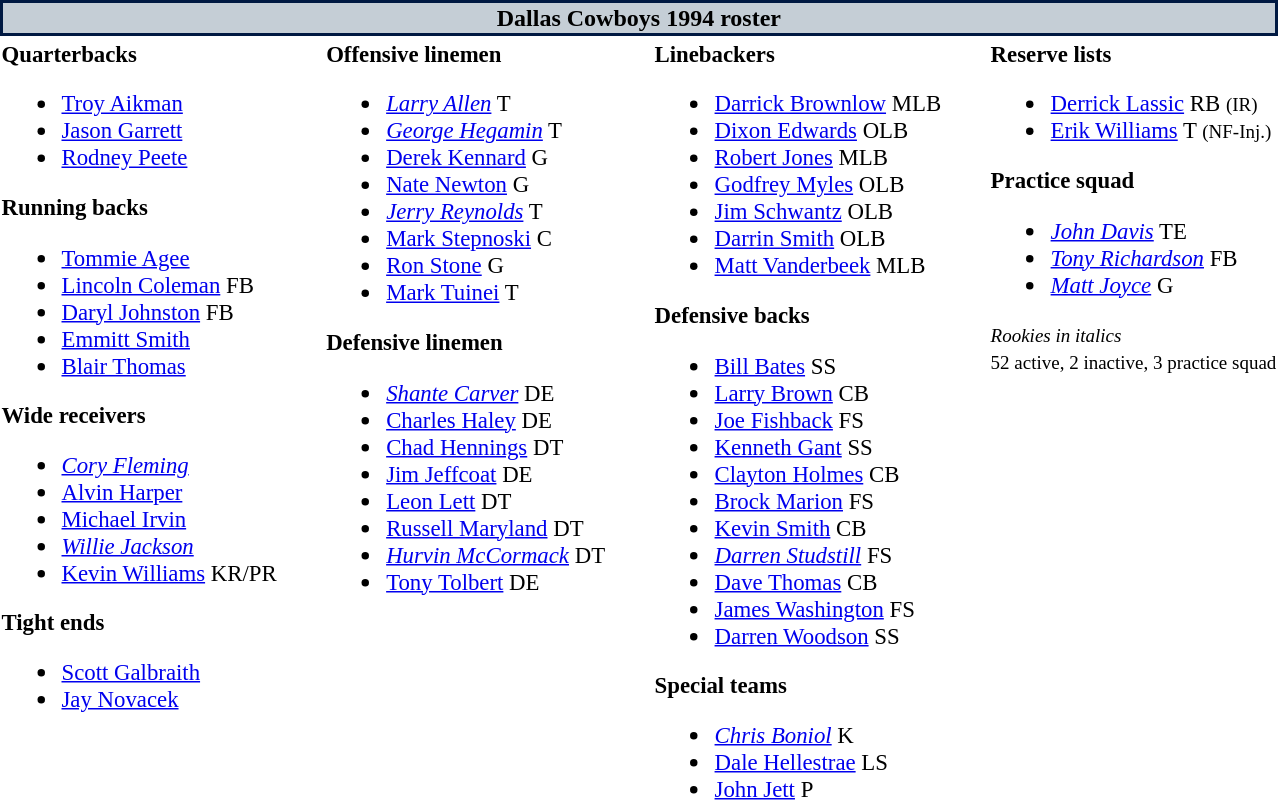<table class="toccolours" style="text-align: left;">
<tr>
<th colspan="7" style="background:#c5ced6; color:black; border: 2px solid #001942; text-align: center;">Dallas Cowboys 1994 roster</th>
</tr>
<tr>
<td style="font-size: 95%;" valign="top"><strong>Quarterbacks</strong><br><ul><li> <a href='#'>Troy Aikman</a></li><li> <a href='#'>Jason Garrett</a></li><li> <a href='#'>Rodney Peete</a></li></ul><strong>Running backs</strong><ul><li> <a href='#'>Tommie Agee</a></li><li> <a href='#'>Lincoln Coleman</a> FB</li><li> <a href='#'>Daryl Johnston</a> FB</li><li> <a href='#'>Emmitt Smith</a></li><li> <a href='#'>Blair Thomas</a></li></ul><strong>Wide receivers</strong><ul><li> <em><a href='#'>Cory Fleming</a></em></li><li> <a href='#'>Alvin Harper</a></li><li> <a href='#'>Michael Irvin</a></li><li> <em><a href='#'>Willie Jackson</a></em></li><li> <a href='#'>Kevin Williams</a> KR/PR</li></ul><strong>Tight ends</strong><ul><li> <a href='#'>Scott Galbraith</a></li><li> <a href='#'>Jay Novacek</a></li></ul></td>
<td style="width: 25px;"></td>
<td style="font-size: 95%;" valign="top"><strong>Offensive linemen</strong><br><ul><li> <em><a href='#'>Larry Allen</a></em> T</li><li> <em><a href='#'>George Hegamin</a></em> T</li><li> <a href='#'>Derek Kennard</a> G</li><li> <a href='#'>Nate Newton</a> G</li><li> <em><a href='#'>Jerry Reynolds</a></em> T</li><li> <a href='#'>Mark Stepnoski</a> C</li><li> <a href='#'>Ron Stone</a> G</li><li> <a href='#'>Mark Tuinei</a> T</li></ul><strong>Defensive linemen</strong><ul><li> <em><a href='#'>Shante Carver</a></em> DE</li><li> <a href='#'>Charles Haley</a> DE</li><li> <a href='#'>Chad Hennings</a> DT</li><li> <a href='#'>Jim Jeffcoat</a> DE</li><li> <a href='#'>Leon Lett</a> DT</li><li> <a href='#'>Russell Maryland</a> DT</li><li> <em><a href='#'>Hurvin McCormack</a></em> DT</li><li> <a href='#'>Tony Tolbert</a> DE</li></ul></td>
<td style="width: 25px;"></td>
<td style="font-size: 95%;" valign="top"><strong>Linebackers</strong><br><ul><li> <a href='#'>Darrick Brownlow</a> MLB</li><li> <a href='#'>Dixon Edwards</a> OLB</li><li> <a href='#'>Robert Jones</a> MLB</li><li> <a href='#'>Godfrey Myles</a> OLB</li><li> <a href='#'>Jim Schwantz</a> OLB</li><li> <a href='#'>Darrin Smith</a> OLB</li><li> <a href='#'>Matt Vanderbeek</a> MLB</li></ul><strong>Defensive backs</strong><ul><li> <a href='#'>Bill Bates</a> SS</li><li> <a href='#'>Larry Brown</a> CB</li><li> <a href='#'>Joe Fishback</a> FS</li><li> <a href='#'>Kenneth Gant</a> SS</li><li> <a href='#'>Clayton Holmes</a> CB</li><li> <a href='#'>Brock Marion</a> FS</li><li> <a href='#'>Kevin Smith</a> CB</li><li> <em><a href='#'>Darren Studstill</a></em> FS</li><li> <a href='#'>Dave Thomas</a> CB</li><li> <a href='#'>James Washington</a> FS</li><li> <a href='#'>Darren Woodson</a> SS</li></ul><strong>Special teams</strong><ul><li> <em><a href='#'>Chris Boniol</a></em> K</li><li> <a href='#'>Dale Hellestrae</a> LS</li><li> <a href='#'>John Jett</a> P</li></ul></td>
<td style="width: 25px;"></td>
<td style="font-size: 95%;" valign="top"><strong>Reserve lists</strong><br><ul><li> <a href='#'>Derrick Lassic</a> RB <small>(IR)</small> </li><li> <a href='#'>Erik Williams</a> T <small>(NF-Inj.)</small> </li></ul><strong>Practice squad</strong><ul><li> <em><a href='#'>John Davis</a></em> TE</li><li> <em><a href='#'>Tony Richardson</a></em> FB</li><li> <em><a href='#'>Matt Joyce</a></em> G</li></ul><small><em>Rookies in italics</em></small><br>
<small>52 active, 2 inactive, 3 practice squad</small></td>
</tr>
<tr>
</tr>
</table>
